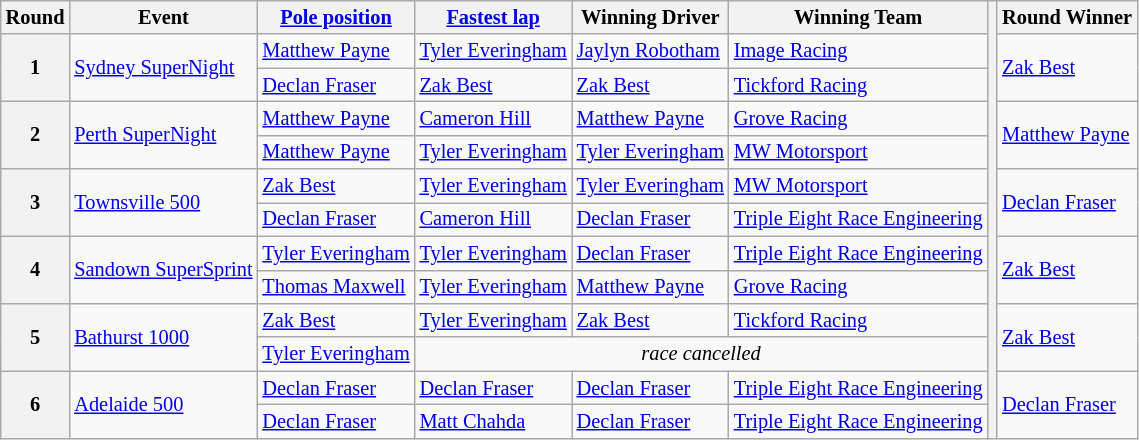<table class="wikitable" style="font-size: 85%">
<tr>
<th>Round</th>
<th>Event</th>
<th><a href='#'>Pole position</a></th>
<th><a href='#'>Fastest lap</a></th>
<th>Winning Driver</th>
<th>Winning Team</th>
<th rowspan=13></th>
<th>Round Winner</th>
</tr>
<tr>
<th rowspan=2 align="center">1</th>
<td rowspan=2> <a href='#'>Sydney SuperNight</a></td>
<td> <a href='#'>Matthew Payne</a></td>
<td> <a href='#'>Tyler Everingham</a></td>
<td> <a href='#'>Jaylyn Robotham</a></td>
<td><a href='#'>Image Racing</a></td>
<td rowspan=2> <a href='#'>Zak Best</a></td>
</tr>
<tr>
<td> <a href='#'>Declan Fraser</a></td>
<td> <a href='#'>Zak Best</a></td>
<td> <a href='#'>Zak Best</a></td>
<td><a href='#'>Tickford Racing</a></td>
</tr>
<tr>
<th rowspan=2 align="center">2</th>
<td rowspan=2> <a href='#'>Perth SuperNight</a></td>
<td> <a href='#'>Matthew Payne</a></td>
<td> <a href='#'>Cameron Hill</a></td>
<td> <a href='#'>Matthew Payne</a></td>
<td><a href='#'>Grove Racing</a></td>
<td rowspan=2> <a href='#'>Matthew Payne</a></td>
</tr>
<tr>
<td> <a href='#'>Matthew Payne</a></td>
<td> <a href='#'>Tyler Everingham</a></td>
<td> <a href='#'>Tyler Everingham</a></td>
<td><a href='#'>MW Motorsport</a></td>
</tr>
<tr>
<th rowspan=2 align="center">3</th>
<td rowspan=2> <a href='#'>Townsville 500</a></td>
<td> <a href='#'>Zak Best</a></td>
<td> <a href='#'>Tyler Everingham</a></td>
<td> <a href='#'>Tyler Everingham</a></td>
<td><a href='#'>MW Motorsport</a></td>
<td rowspan=2> <a href='#'>Declan Fraser</a></td>
</tr>
<tr>
<td> <a href='#'>Declan Fraser</a></td>
<td> <a href='#'>Cameron Hill</a></td>
<td> <a href='#'>Declan Fraser</a></td>
<td><a href='#'>Triple Eight Race Engineering</a></td>
</tr>
<tr>
<th rowspan=2 align="center">4</th>
<td rowspan=2> <a href='#'>Sandown SuperSprint</a></td>
<td> <a href='#'>Tyler Everingham</a></td>
<td> <a href='#'>Tyler Everingham</a></td>
<td> <a href='#'>Declan Fraser</a></td>
<td><a href='#'>Triple Eight Race Engineering</a></td>
<td rowspan=2> <a href='#'>Zak Best</a></td>
</tr>
<tr>
<td> <a href='#'>Thomas Maxwell</a></td>
<td> <a href='#'>Tyler Everingham</a></td>
<td> <a href='#'>Matthew Payne</a></td>
<td><a href='#'>Grove Racing</a></td>
</tr>
<tr>
<th rowspan=2 align="center">5</th>
<td rowspan=2> <a href='#'>Bathurst 1000</a></td>
<td> <a href='#'>Zak Best</a></td>
<td> <a href='#'>Tyler Everingham</a></td>
<td> <a href='#'>Zak Best</a></td>
<td><a href='#'>Tickford Racing</a></td>
<td rowspan=2> <a href='#'>Zak Best</a></td>
</tr>
<tr>
<td> <a href='#'>Tyler Everingham</a></td>
<td colspan=3 align=center><em>race cancelled</em></td>
</tr>
<tr>
<th rowspan=2 align="center">6</th>
<td rowspan=2> <a href='#'>Adelaide 500</a></td>
<td> <a href='#'>Declan Fraser</a></td>
<td> <a href='#'>Declan Fraser</a></td>
<td> <a href='#'>Declan Fraser</a></td>
<td><a href='#'>Triple Eight Race Engineering</a></td>
<td rowspan=2> <a href='#'>Declan Fraser</a></td>
</tr>
<tr>
<td> <a href='#'>Declan Fraser</a></td>
<td> <a href='#'>Matt Chahda</a></td>
<td> <a href='#'>Declan Fraser</a></td>
<td><a href='#'>Triple Eight Race Engineering</a></td>
</tr>
</table>
